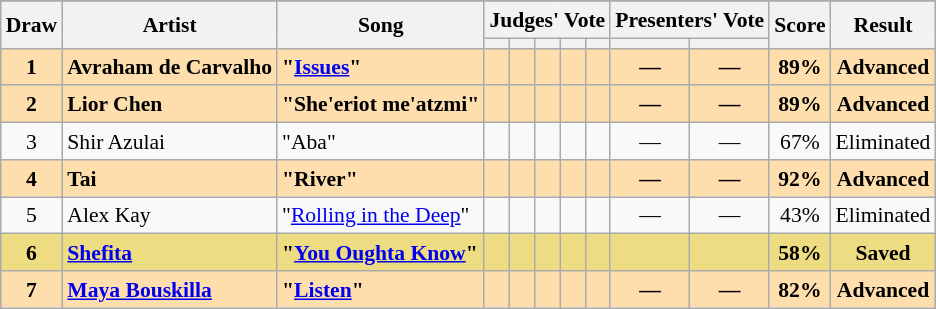<table class="sortable wikitable" style="margin: 1em auto 1em auto; text-align:center; font-size:90%; line-height:18px;">
<tr>
</tr>
<tr>
<th rowspan="2">Draw</th>
<th rowspan="2">Artist</th>
<th rowspan="2">Song</th>
<th colspan="5" class="unsortable">Judges' Vote</th>
<th colspan="2" class="unsortable">Presenters' Vote</th>
<th rowspan="2">Score</th>
<th rowspan="2">Result</th>
</tr>
<tr>
<th class="unsortable"></th>
<th class="unsortable"></th>
<th class="unsortable"></th>
<th class="unsortable"></th>
<th class="unsortable"></th>
<th class="unsortable"></th>
<th class="unsortable"></th>
</tr>
<tr style="font-weight:bold; background:#FFDEAD;">
<td>1</td>
<td align="left">Avraham de Carvalho</td>
<td align="left">"<a href='#'>Issues</a>"</td>
<td></td>
<td></td>
<td></td>
<td></td>
<td></td>
<td>—</td>
<td>—</td>
<td>89%</td>
<td>Advanced</td>
</tr>
<tr style="font-weight:bold; background:#FFDEAD;">
<td>2</td>
<td align="left">Lior Chen</td>
<td align="left">"She'eriot me'atzmi"</td>
<td></td>
<td></td>
<td></td>
<td></td>
<td></td>
<td>—</td>
<td>—</td>
<td>89%</td>
<td>Advanced</td>
</tr>
<tr>
<td>3</td>
<td align="left">Shir Azulai</td>
<td align="left">"Aba"</td>
<td></td>
<td></td>
<td></td>
<td></td>
<td></td>
<td>—</td>
<td>—</td>
<td>67%</td>
<td>Eliminated</td>
</tr>
<tr style="font-weight:bold; background:#FFDEAD;">
<td>4</td>
<td align="left">Tai</td>
<td align="left">"River"</td>
<td></td>
<td></td>
<td></td>
<td></td>
<td></td>
<td>—</td>
<td>—</td>
<td>92%</td>
<td>Advanced</td>
</tr>
<tr>
<td>5</td>
<td align="left">Alex Kay</td>
<td align="left">"<a href='#'>Rolling in the Deep</a>"</td>
<td></td>
<td></td>
<td></td>
<td></td>
<td></td>
<td>—</td>
<td>—</td>
<td>43%</td>
<td>Eliminated</td>
</tr>
<tr style="font-weight:bold; background:#eedc82;">
<td>6</td>
<td align="left"><a href='#'>Shefita</a></td>
<td align="left">"<a href='#'>You Oughta Know</a>"</td>
<td></td>
<td></td>
<td></td>
<td></td>
<td></td>
<td></td>
<td></td>
<td>58%</td>
<td>Saved</td>
</tr>
<tr style="font-weight:bold; background:#FFDEAD;">
<td>7</td>
<td align="left"><a href='#'>Maya Bouskilla</a></td>
<td align="left">"<a href='#'>Listen</a>"</td>
<td></td>
<td></td>
<td></td>
<td></td>
<td></td>
<td>—</td>
<td>—</td>
<td>82%</td>
<td>Advanced</td>
</tr>
</table>
